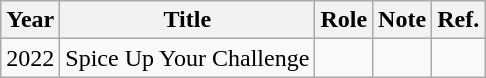<table class="wikitable sortable plainrowheaders">
<tr>
<th>Year</th>
<th>Title</th>
<th>Role</th>
<th>Note</th>
<th>Ref.</th>
</tr>
<tr>
<td>2022</td>
<td>Spice Up Your Challenge</td>
<td></td>
<td></td>
<td></td>
</tr>
</table>
